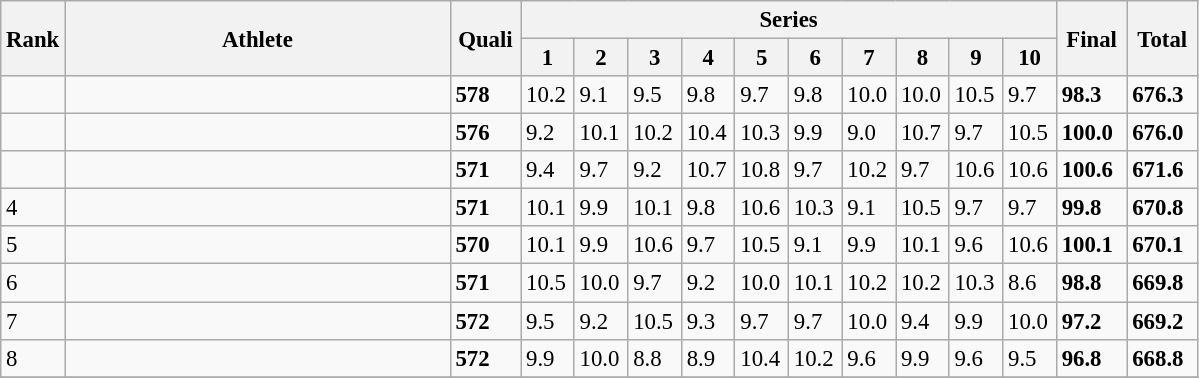<table class="wikitable" style="font-size:95%" style="width:35em;" style="text-align:center">
<tr>
<th rowspan=2>Rank</th>
<th rowspan=2 width=250>Athlete</th>
<th rowspan=2 width=40>Quali</th>
<th colspan=10 width=350>Series</th>
<th rowspan=2 width=40>Final</th>
<th rowspan=2 width=40>Total</th>
</tr>
<tr>
<th>1</th>
<th>2</th>
<th>3</th>
<th>4</th>
<th>5</th>
<th>6</th>
<th>7</th>
<th>8</th>
<th>9</th>
<th>10</th>
</tr>
<tr>
<td></td>
<td align=left></td>
<td><strong>578</strong></td>
<td>10.2</td>
<td>9.1</td>
<td>9.5</td>
<td>9.8</td>
<td>9.7</td>
<td>9.8</td>
<td>10.0</td>
<td>10.0</td>
<td>10.5</td>
<td>9.7</td>
<td><strong>98.3</strong></td>
<td><strong>676.3</strong></td>
</tr>
<tr>
<td></td>
<td align=left></td>
<td><strong>576</strong></td>
<td>9.2</td>
<td>10.1</td>
<td>10.2</td>
<td>10.4</td>
<td>10.3</td>
<td>9.9</td>
<td>9.0</td>
<td>10.7</td>
<td>9.7</td>
<td>10.5</td>
<td><strong>100.0</strong></td>
<td><strong>676.0</strong></td>
</tr>
<tr>
<td></td>
<td align=left></td>
<td><strong>571</strong></td>
<td>9.4</td>
<td>9.7</td>
<td>9.2</td>
<td>10.7</td>
<td>10.8</td>
<td>9.7</td>
<td>10.2</td>
<td>9.7</td>
<td>10.6</td>
<td>10.6</td>
<td><strong>100.6</strong></td>
<td><strong>671.6</strong></td>
</tr>
<tr>
<td>4</td>
<td align=left></td>
<td><strong>571</strong></td>
<td>10.1</td>
<td>9.9</td>
<td>10.1</td>
<td>9.8</td>
<td>10.6</td>
<td>10.3</td>
<td>9.1</td>
<td>10.5</td>
<td>9.7</td>
<td>9.7</td>
<td><strong>99.8</strong></td>
<td><strong>670.8</strong></td>
</tr>
<tr>
<td>5</td>
<td align=left></td>
<td><strong>570</strong></td>
<td>10.1</td>
<td>9.9</td>
<td>10.6</td>
<td>9.7</td>
<td>10.5</td>
<td>9.1</td>
<td>9.9</td>
<td>10.1</td>
<td>9.6</td>
<td>10.6</td>
<td><strong>100.1</strong></td>
<td><strong>670.1</strong></td>
</tr>
<tr>
<td>6</td>
<td align=left></td>
<td><strong>571</strong></td>
<td>10.5</td>
<td>10.0</td>
<td>9.7</td>
<td>9.2</td>
<td>10.0</td>
<td>10.1</td>
<td>10.2</td>
<td>10.2</td>
<td>10.3</td>
<td>8.6</td>
<td><strong>98.8</strong></td>
<td><strong>669.8</strong></td>
</tr>
<tr>
<td>7</td>
<td align=left></td>
<td><strong>572</strong></td>
<td>9.5</td>
<td>9.2</td>
<td>10.5</td>
<td>9.3</td>
<td>9.7</td>
<td>9.7</td>
<td>10.0</td>
<td>9.4</td>
<td>9.9</td>
<td>10.0</td>
<td><strong>97.2</strong></td>
<td><strong>669.2</strong></td>
</tr>
<tr>
<td>8</td>
<td align=left></td>
<td><strong>572</strong></td>
<td>9.9</td>
<td>10.0</td>
<td>8.8</td>
<td>8.9</td>
<td>10.4</td>
<td>10.2</td>
<td>9.6</td>
<td>9.9</td>
<td>9.6</td>
<td>9.5</td>
<td><strong>96.8</strong></td>
<td><strong>668.8</strong></td>
</tr>
<tr>
</tr>
</table>
